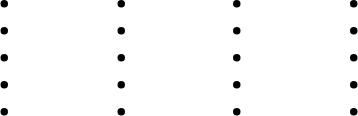<table>
<tr>
<td valign="top" width=20%><br><ul><li></li><li></li><li></li><li></li><li></li></ul></td>
<td valign="top" width=8%></td>
<td valign="top" width=20%><br><ul><li></li><li></li><li></li><li></li><li></li></ul></td>
<td valign="top" width=8%></td>
<td valign="top" width=20%><br><ul><li></li><li></li><li></li><li></li><li></li></ul></td>
<td valign="top" width=8%></td>
<td valign="top" width=20%><br><ul><li></li><li></li><li></li><li></li><li></li></ul></td>
</tr>
</table>
